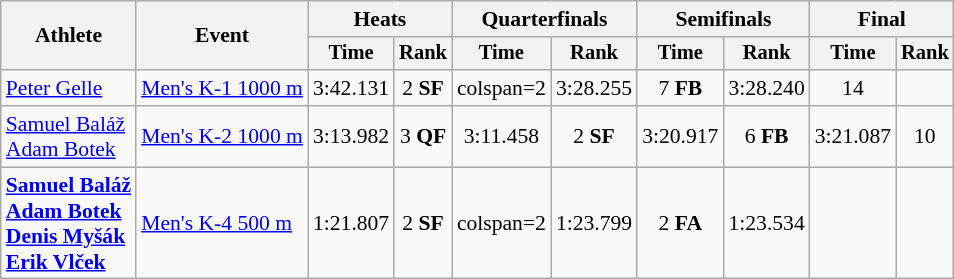<table class=wikitable style="font-size:90%">
<tr>
<th rowspan="2">Athlete</th>
<th rowspan="2">Event</th>
<th colspan=2>Heats</th>
<th colspan=2>Quarterfinals</th>
<th colspan=2>Semifinals</th>
<th colspan=2>Final</th>
</tr>
<tr style="font-size:95%">
<th>Time</th>
<th>Rank</th>
<th>Time</th>
<th>Rank</th>
<th>Time</th>
<th>Rank</th>
<th>Time</th>
<th>Rank</th>
</tr>
<tr align=center>
<td align=left><a href='#'>Peter Gelle</a></td>
<td align=left><a href='#'>Men's K-1 1000 m</a></td>
<td>3:42.131</td>
<td>2 <strong>SF</strong></td>
<td>colspan=2 </td>
<td>3:28.255</td>
<td>7 <strong>FB</strong></td>
<td>3:28.240</td>
<td>14</td>
</tr>
<tr align=center>
<td align=left><a href='#'>Samuel Baláž</a><br><a href='#'>Adam Botek</a></td>
<td align=left><a href='#'>Men's K-2 1000 m</a></td>
<td>3:13.982</td>
<td>3 <strong>QF</strong></td>
<td>3:11.458</td>
<td>2 <strong>SF</strong></td>
<td>3:20.917</td>
<td>6 <strong>FB</strong></td>
<td>3:21.087</td>
<td>10</td>
</tr>
<tr align=center>
<td align=left><strong><a href='#'>Samuel Baláž</a><br><a href='#'>Adam Botek</a><br><a href='#'>Denis Myšák</a><br><a href='#'>Erik Vlček</a></strong></td>
<td align=left><a href='#'>Men's K-4 500 m</a></td>
<td>1:21.807</td>
<td>2 <strong>SF</strong></td>
<td>colspan=2 </td>
<td>1:23.799</td>
<td>2 <strong>FA</strong></td>
<td>1:23.534</td>
<td></td>
</tr>
</table>
